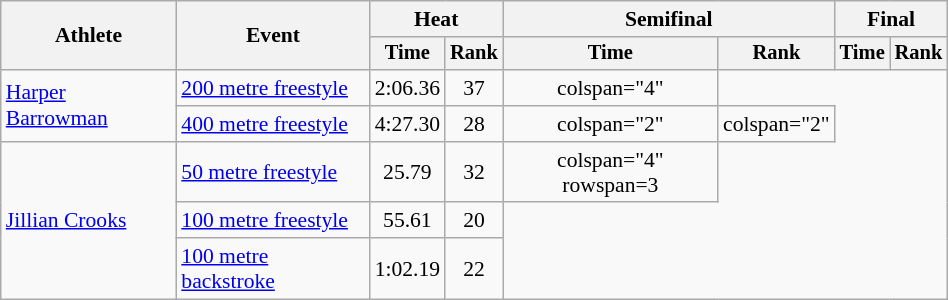<table class="wikitable" style="text-align:center; font-size:90%; width:50%;">
<tr>
<th rowspan="2">Athlete</th>
<th rowspan="2">Event</th>
<th colspan="2">Heat</th>
<th colspan="2">Semifinal</th>
<th colspan="2">Final</th>
</tr>
<tr style="font-size:95%">
<th>Time</th>
<th>Rank</th>
<th>Time</th>
<th>Rank</th>
<th>Time</th>
<th>Rank</th>
</tr>
<tr>
<td align=left rowspan=2><a href='#'>Harper Barrowman</a></td>
<td align=left><a href='#'>200 metre freestyle</a></td>
<td>2:06.36</td>
<td>37</td>
<td>colspan="4" </td>
</tr>
<tr align=center>
<td align=left><a href='#'>400 metre freestyle</a></td>
<td>4:27.30</td>
<td>28</td>
<td>colspan="2"  </td>
<td>colspan="2"  </td>
</tr>
<tr>
<td align=left rowspan=3><a href='#'>Jillian Crooks</a></td>
<td align=left><a href='#'>50 metre freestyle</a></td>
<td>25.79</td>
<td>32</td>
<td>colspan="4" rowspan=3 </td>
</tr>
<tr>
<td align=left><a href='#'>100 metre freestyle</a></td>
<td>55.61</td>
<td>20</td>
</tr>
<tr>
<td align=left><a href='#'>100 metre backstroke</a></td>
<td>1:02.19</td>
<td>22</td>
</tr>
</table>
